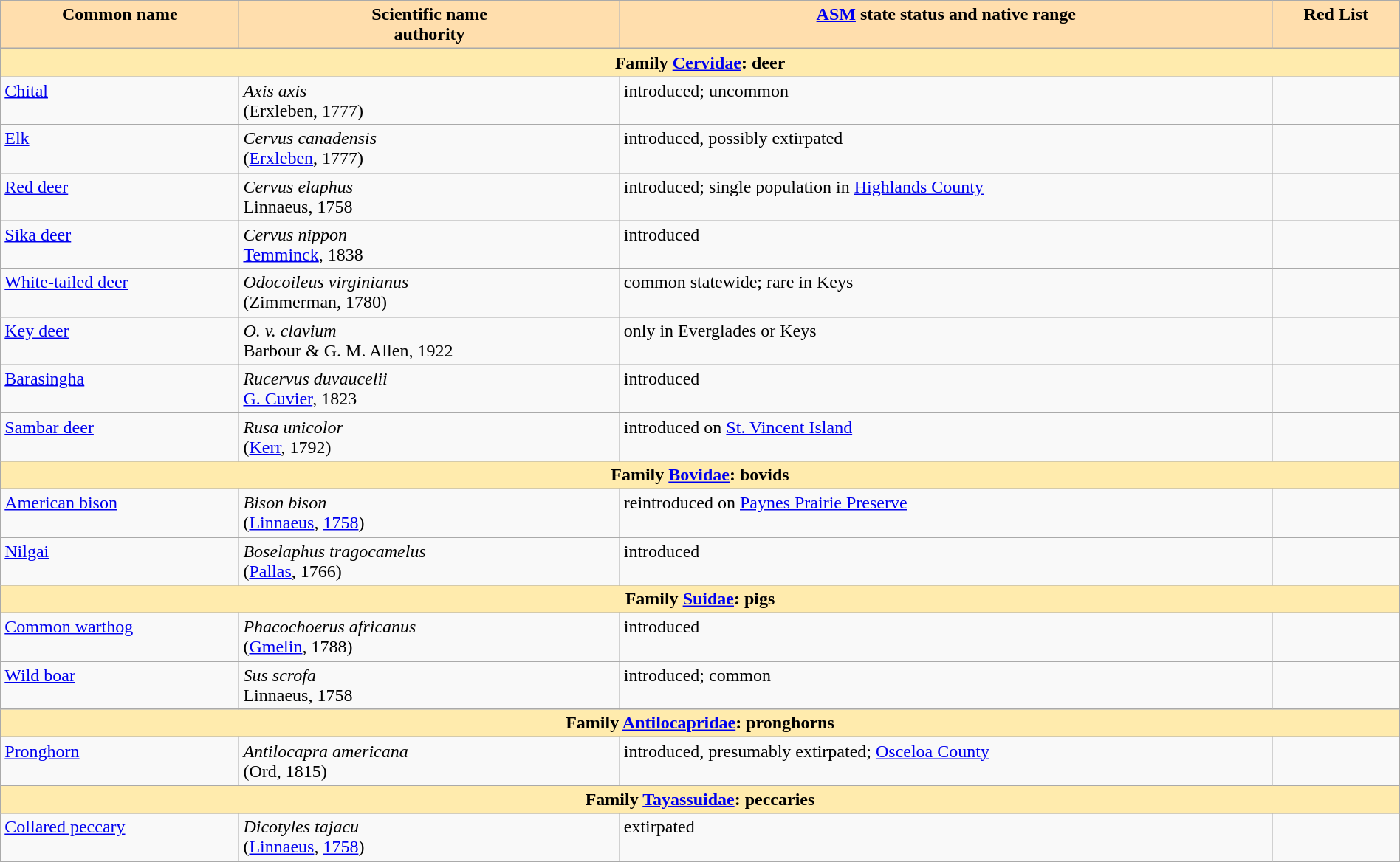<table class="wikitable" style="width:100%; text-align:left;">
<tr valign="top">
<th style=background:navajowhite>Common name</th>
<th style=background:navajowhite>Scientific name<br>authority</th>
<th style=background:navajowhite><a href='#'>ASM</a> state status and native range</th>
<th style=background:navajowhite>Red List</th>
</tr>
<tr>
<td style="text-align:center;" bgcolor="#ffebad" colspan=5><strong>Family <a href='#'>Cervidae</a>: deer</strong></td>
</tr>
<tr valign="top">
<td><a href='#'>Chital</a><br></td>
<td><em>Axis axis</em><br>(Erxleben, 1777)</td>
<td>introduced; uncommon</td>
<td><br></td>
</tr>
<tr valign="top">
<td><a href='#'>Elk</a><br></td>
<td><em>Cervus canadensis</em><br>(<a href='#'>Erxleben</a>, 1777)</td>
<td>introduced, possibly extirpated</td>
<td><br></td>
</tr>
<tr valign="top">
<td><a href='#'>Red deer</a><br></td>
<td><em>Cervus elaphus</em><br>Linnaeus, 1758</td>
<td>introduced; single population in <a href='#'>Highlands County</a></td>
<td><br></td>
</tr>
<tr valign="top">
<td><a href='#'>Sika deer</a><br></td>
<td><em>Cervus nippon</em><br><a href='#'>Temminck</a>, 1838</td>
<td>introduced</td>
<td><br></td>
</tr>
<tr valign="top">
<td><a href='#'>White-tailed deer</a><br></td>
<td><em>Odocoileus virginianus</em><br>(Zimmerman, 1780)</td>
<td>common statewide; rare in Keys</td>
<td><br></td>
</tr>
<tr valign="top">
<td><a href='#'>Key deer</a><br></td>
<td><em>O. v. clavium</em><br>Barbour & G. M. Allen, 1922</td>
<td>only in Everglades or Keys</td>
<td><br></td>
</tr>
<tr valign="top">
<td><a href='#'>Barasingha</a><br></td>
<td><em>Rucervus duvaucelii</em><br><a href='#'>G. Cuvier</a>, 1823</td>
<td>introduced</td>
<td><br></td>
</tr>
<tr valign="top">
<td><a href='#'>Sambar deer</a><br></td>
<td><em>Rusa unicolor</em><br>(<a href='#'>Kerr</a>, 1792)</td>
<td>introduced on <a href='#'>St. Vincent Island</a></td>
<td><br></td>
</tr>
<tr>
<td style="text-align:center;" bgcolor="#ffebad" colspan=5><strong>Family <a href='#'>Bovidae</a>: bovids</strong></td>
</tr>
<tr valign="top">
<td><a href='#'>American bison</a><br></td>
<td><em>Bison bison</em><br>(<a href='#'>Linnaeus</a>, <a href='#'>1758</a>)</td>
<td>reintroduced on <a href='#'>Paynes Prairie Preserve</a></td>
<td><br></td>
</tr>
<tr valign="top">
<td><a href='#'>Nilgai</a><br></td>
<td><em>Boselaphus tragocamelus</em><br>(<a href='#'>Pallas</a>, 1766)</td>
<td>introduced</td>
<td><br></td>
</tr>
<tr>
<td style="text-align:center;" bgcolor="#ffebad" colspan=5><strong>Family <a href='#'>Suidae</a>: pigs</strong></td>
</tr>
<tr valign="top">
<td><a href='#'>Common warthog</a><br></td>
<td><em>Phacochoerus africanus</em><br>(<a href='#'>Gmelin</a>, 1788)</td>
<td>introduced</td>
<td><br></td>
</tr>
<tr valign="top">
<td><a href='#'>Wild boar</a><br></td>
<td><em>Sus scrofa</em><br>Linnaeus, 1758</td>
<td>introduced; common</td>
<td><br></td>
</tr>
<tr>
<td style="text-align:center;" bgcolor="#ffebad" colspan=5><strong>Family <a href='#'>Antilocapridae</a>: pronghorns</strong></td>
</tr>
<tr valign="top">
<td><a href='#'>Pronghorn</a><br></td>
<td><em>Antilocapra americana</em><br>(Ord, 1815)</td>
<td>introduced, presumably extirpated; <a href='#'>Osceloa County</a></td>
<td><br></td>
</tr>
<tr>
<td style="text-align:center;" bgcolor="#ffebad" colspan=5><strong>Family <a href='#'>Tayassuidae</a>: peccaries</strong></td>
</tr>
<tr valign="top">
<td><a href='#'>Collared peccary</a><br></td>
<td><em>Dicotyles tajacu</em><br>(<a href='#'>Linnaeus</a>, <a href='#'>1758</a>)</td>
<td>extirpated</td>
<td><br></td>
</tr>
</table>
